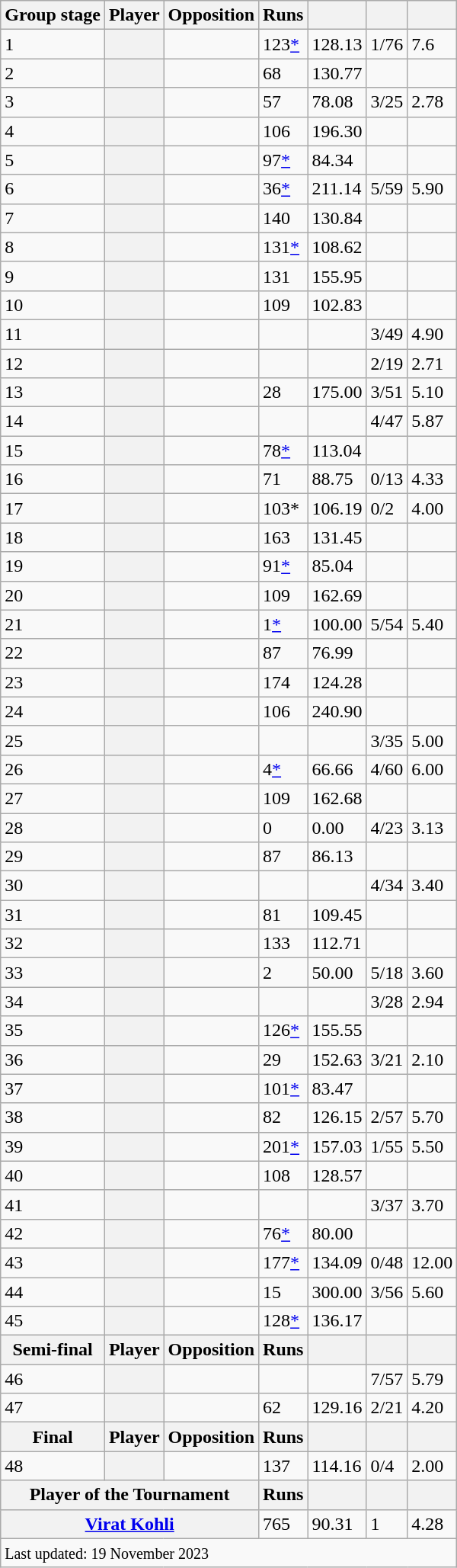<table class="wikitable sortable">
<tr>
<th>Group stage</th>
<th>Player</th>
<th>Opposition</th>
<th>Runs</th>
<th></th>
<th></th>
<th></th>
</tr>
<tr>
<td>1</td>
<th></th>
<td></td>
<td>123<a href='#'>*</a></td>
<td>128.13</td>
<td>1/76</td>
<td>7.6</td>
</tr>
<tr>
<td>2</td>
<th></th>
<td></td>
<td>68</td>
<td>130.77</td>
<td></td>
<td></td>
</tr>
<tr>
<td>3</td>
<th></th>
<td></td>
<td>57</td>
<td>78.08</td>
<td>3/25</td>
<td>2.78</td>
</tr>
<tr>
<td>4</td>
<th></th>
<td></td>
<td>106</td>
<td>196.30</td>
<td></td>
<td></td>
</tr>
<tr>
<td>5</td>
<th></th>
<td></td>
<td>97<a href='#'>*</a></td>
<td>84.34</td>
<td></td>
<td></td>
</tr>
<tr>
<td>6</td>
<th></th>
<td></td>
<td>36<a href='#'>*</a></td>
<td>211.14</td>
<td>5/59</td>
<td>5.90</td>
</tr>
<tr>
<td>7</td>
<th></th>
<td></td>
<td>140</td>
<td>130.84</td>
<td></td>
<td></td>
</tr>
<tr>
<td>8</td>
<th></th>
<td></td>
<td>131<a href='#'>*</a></td>
<td>108.62</td>
<td></td>
<td></td>
</tr>
<tr>
<td>9</td>
<th></th>
<td></td>
<td>131</td>
<td>155.95</td>
<td></td>
<td></td>
</tr>
<tr>
<td>10</td>
<th></th>
<td></td>
<td>109</td>
<td>102.83</td>
<td></td>
<td></td>
</tr>
<tr>
<td>11</td>
<th></th>
<td></td>
<td></td>
<td></td>
<td>3/49</td>
<td>4.90</td>
</tr>
<tr>
<td>12</td>
<th></th>
<td></td>
<td></td>
<td></td>
<td>2/19</td>
<td>2.71</td>
</tr>
<tr>
<td>13</td>
<th></th>
<td></td>
<td>28</td>
<td>175.00</td>
<td>3/51</td>
<td>5.10</td>
</tr>
<tr>
<td>14</td>
<th></th>
<td></td>
<td></td>
<td></td>
<td>4/47</td>
<td>5.87</td>
</tr>
<tr>
<td>15</td>
<th></th>
<td></td>
<td>78<a href='#'>*</a></td>
<td>113.04</td>
<td></td>
<td></td>
</tr>
<tr>
<td>16</td>
<th></th>
<td></td>
<td>71</td>
<td>88.75</td>
<td>0/13</td>
<td>4.33</td>
</tr>
<tr>
<td>17</td>
<th></th>
<td></td>
<td>103*</td>
<td>106.19</td>
<td>0/2</td>
<td>4.00</td>
</tr>
<tr>
<td>18</td>
<th></th>
<td></td>
<td>163</td>
<td>131.45</td>
<td></td>
<td></td>
</tr>
<tr>
<td>19</td>
<th></th>
<td></td>
<td>91<a href='#'>*</a></td>
<td>85.04</td>
<td></td>
<td></td>
</tr>
<tr>
<td>20</td>
<th></th>
<td></td>
<td>109</td>
<td>162.69</td>
<td></td>
<td></td>
</tr>
<tr>
<td>21</td>
<th></th>
<td></td>
<td>1<a href='#'>*</a></td>
<td>100.00</td>
<td>5/54</td>
<td>5.40</td>
</tr>
<tr>
<td>22</td>
<th></th>
<td></td>
<td>87</td>
<td>76.99</td>
<td></td>
<td></td>
</tr>
<tr>
<td>23</td>
<th></th>
<td></td>
<td>174</td>
<td>124.28</td>
<td></td>
<td></td>
</tr>
<tr>
<td>24</td>
<th></th>
<td></td>
<td>106</td>
<td>240.90</td>
<td></td>
<td></td>
</tr>
<tr>
<td>25</td>
<th></th>
<td></td>
<td></td>
<td></td>
<td>3/35</td>
<td>5.00</td>
</tr>
<tr>
<td>26</td>
<th></th>
<td></td>
<td>4<a href='#'>*</a></td>
<td>66.66</td>
<td>4/60</td>
<td>6.00</td>
</tr>
<tr>
<td>27</td>
<th></th>
<td></td>
<td>109</td>
<td>162.68</td>
<td></td>
<td></td>
</tr>
<tr>
<td>28</td>
<th></th>
<td></td>
<td>0</td>
<td>0.00</td>
<td>4/23</td>
<td>3.13</td>
</tr>
<tr>
<td>29</td>
<th></th>
<td></td>
<td>87</td>
<td>86.13</td>
<td></td>
<td></td>
</tr>
<tr>
<td>30</td>
<th></th>
<td></td>
<td></td>
<td></td>
<td>4/34</td>
<td>3.40</td>
</tr>
<tr>
<td>31</td>
<th></th>
<td></td>
<td>81</td>
<td>109.45</td>
<td></td>
<td></td>
</tr>
<tr>
<td>32</td>
<th></th>
<td></td>
<td>133</td>
<td>112.71</td>
<td></td>
<td></td>
</tr>
<tr>
<td>33</td>
<th></th>
<td></td>
<td>2</td>
<td>50.00</td>
<td>5/18</td>
<td>3.60</td>
</tr>
<tr>
<td>34</td>
<th></th>
<td></td>
<td></td>
<td></td>
<td>3/28</td>
<td>2.94</td>
</tr>
<tr>
<td>35</td>
<th></th>
<td></td>
<td>126<a href='#'>*</a></td>
<td>155.55</td>
<td></td>
<td></td>
</tr>
<tr>
<td>36</td>
<th></th>
<td></td>
<td>29</td>
<td>152.63</td>
<td>3/21</td>
<td>2.10</td>
</tr>
<tr>
<td>37</td>
<th></th>
<td></td>
<td>101<a href='#'>*</a></td>
<td>83.47</td>
<td></td>
<td></td>
</tr>
<tr>
<td>38</td>
<th></th>
<td></td>
<td>82</td>
<td>126.15</td>
<td>2/57</td>
<td>5.70</td>
</tr>
<tr>
<td>39</td>
<th></th>
<td></td>
<td>201<a href='#'>*</a></td>
<td>157.03</td>
<td>1/55</td>
<td>5.50</td>
</tr>
<tr>
<td>40</td>
<th></th>
<td></td>
<td>108</td>
<td>128.57</td>
<td></td>
<td></td>
</tr>
<tr>
<td>41</td>
<th></th>
<td></td>
<td></td>
<td></td>
<td>3/37</td>
<td>3.70</td>
</tr>
<tr>
<td>42</td>
<th></th>
<td></td>
<td>76<a href='#'>*</a></td>
<td>80.00</td>
<td></td>
<td></td>
</tr>
<tr>
<td>43</td>
<th></th>
<td></td>
<td>177<a href='#'>*</a></td>
<td>134.09</td>
<td>0/48</td>
<td>12.00</td>
</tr>
<tr>
<td>44</td>
<th></th>
<td></td>
<td>15</td>
<td>300.00</td>
<td>3/56</td>
<td>5.60</td>
</tr>
<tr>
<td>45</td>
<th></th>
<td></td>
<td>128<a href='#'>*</a></td>
<td>136.17</td>
<td></td>
<td></td>
</tr>
<tr>
<th>Semi-final</th>
<th>Player</th>
<th>Opposition</th>
<th>Runs</th>
<th></th>
<th></th>
<th></th>
</tr>
<tr>
<td>46</td>
<th></th>
<td></td>
<td></td>
<td></td>
<td>7/57</td>
<td>5.79</td>
</tr>
<tr>
<td>47</td>
<th></th>
<td></td>
<td>62</td>
<td>129.16</td>
<td>2/21</td>
<td>4.20</td>
</tr>
<tr>
<th>Final</th>
<th>Player</th>
<th>Opposition</th>
<th>Runs</th>
<th></th>
<th></th>
<th></th>
</tr>
<tr>
<td>48</td>
<th></th>
<td></td>
<td>137</td>
<td>114.16</td>
<td>0/4</td>
<td>2.00</td>
</tr>
<tr>
<th colspan="3">Player of the Tournament</th>
<th>Runs</th>
<th></th>
<th></th>
<th></th>
</tr>
<tr>
<th colspan="3"> <a href='#'>Virat Kohli</a></th>
<td>765</td>
<td>90.31</td>
<td>1</td>
<td>4.28</td>
</tr>
<tr>
<td colspan="7"><small>Last updated: 19 November 2023</small></td>
</tr>
</table>
